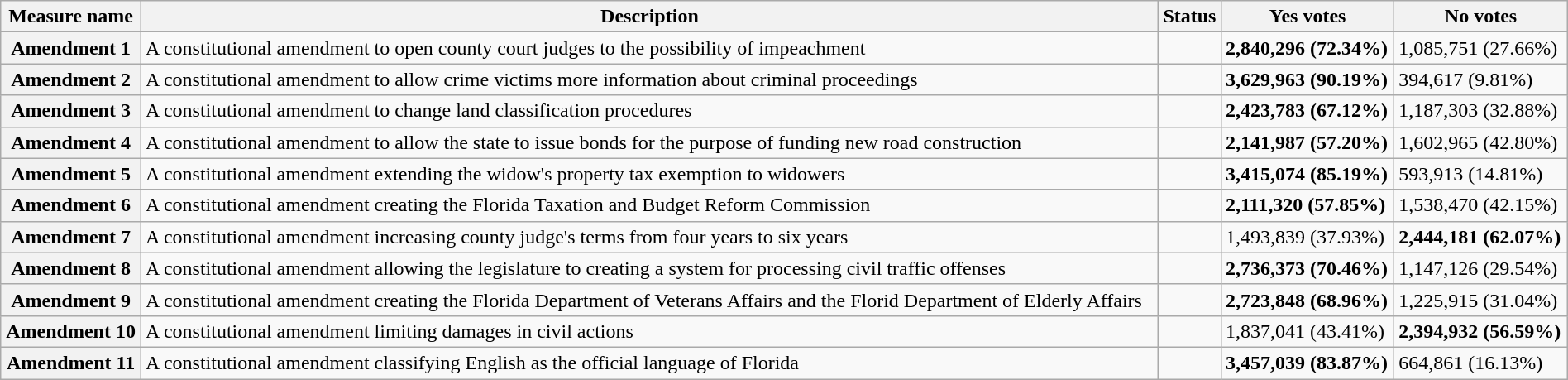<table class="wikitable sortable plainrowheaders" style="width:100%">
<tr>
<th scope="col">Measure name</th>
<th class="unsortable" scope="col">Description</th>
<th scope="col">Status</th>
<th scope="col">Yes votes</th>
<th scope="col">No votes</th>
</tr>
<tr>
<th scope="row">Amendment 1</th>
<td>A constitutional amendment to open county court judges to the possibility of impeachment</td>
<td></td>
<td><strong>2,840,296 (72.34%)</strong></td>
<td>1,085,751 (27.66%)</td>
</tr>
<tr>
<th scope="row">Amendment 2</th>
<td>A constitutional amendment to allow crime victims more information about criminal proceedings</td>
<td></td>
<td><strong>3,629,963 (90.19%)</strong></td>
<td>394,617 (9.81%)</td>
</tr>
<tr>
<th scope="row">Amendment 3</th>
<td>A constitutional amendment to change land classification procedures</td>
<td></td>
<td><strong>2,423,783 (67.12%)</strong></td>
<td>1,187,303 (32.88%)</td>
</tr>
<tr>
<th scope="row">Amendment 4</th>
<td>A constitutional amendment to allow the state to issue bonds for the purpose of funding new road construction</td>
<td></td>
<td><strong>2,141,987 (57.20%)</strong></td>
<td>1,602,965 (42.80%)</td>
</tr>
<tr>
<th scope="row">Amendment 5</th>
<td>A constitutional amendment extending the widow's property tax exemption to widowers</td>
<td></td>
<td><strong>3,415,074 (85.19%)</strong></td>
<td>593,913 (14.81%)</td>
</tr>
<tr>
<th scope="row">Amendment 6</th>
<td>A constitutional amendment creating the Florida Taxation and Budget Reform Commission</td>
<td></td>
<td><strong>2,111,320 (57.85%)</strong></td>
<td>1,538,470 (42.15%)</td>
</tr>
<tr>
<th scope="row">Amendment 7</th>
<td>A constitutional amendment increasing county judge's terms from four years to six years</td>
<td></td>
<td>1,493,839 (37.93%)</td>
<td><strong>2,444,181 (62.07%)</strong></td>
</tr>
<tr>
<th scope="row">Amendment 8</th>
<td>A constitutional amendment allowing the legislature to creating a system for processing civil traffic offenses</td>
<td></td>
<td><strong>2,736,373 (70.46%)</strong></td>
<td>1,147,126 (29.54%)</td>
</tr>
<tr>
<th scope="row">Amendment 9</th>
<td>A constitutional amendment creating the Florida Department of Veterans Affairs and the Florid Department of Elderly Affairs</td>
<td></td>
<td><strong>2,723,848 (68.96%)</strong></td>
<td>1,225,915 (31.04%)</td>
</tr>
<tr>
<th scope="row">Amendment 10</th>
<td>A constitutional amendment limiting damages in civil actions</td>
<td></td>
<td>1,837,041 (43.41%)</td>
<td><strong>2,394,932 (56.59%)</strong></td>
</tr>
<tr>
<th scope="row">Amendment 11</th>
<td>A constitutional amendment classifying English as the official language of Florida</td>
<td></td>
<td><strong>3,457,039 (83.87%)</strong></td>
<td>664,861 (16.13%)</td>
</tr>
</table>
